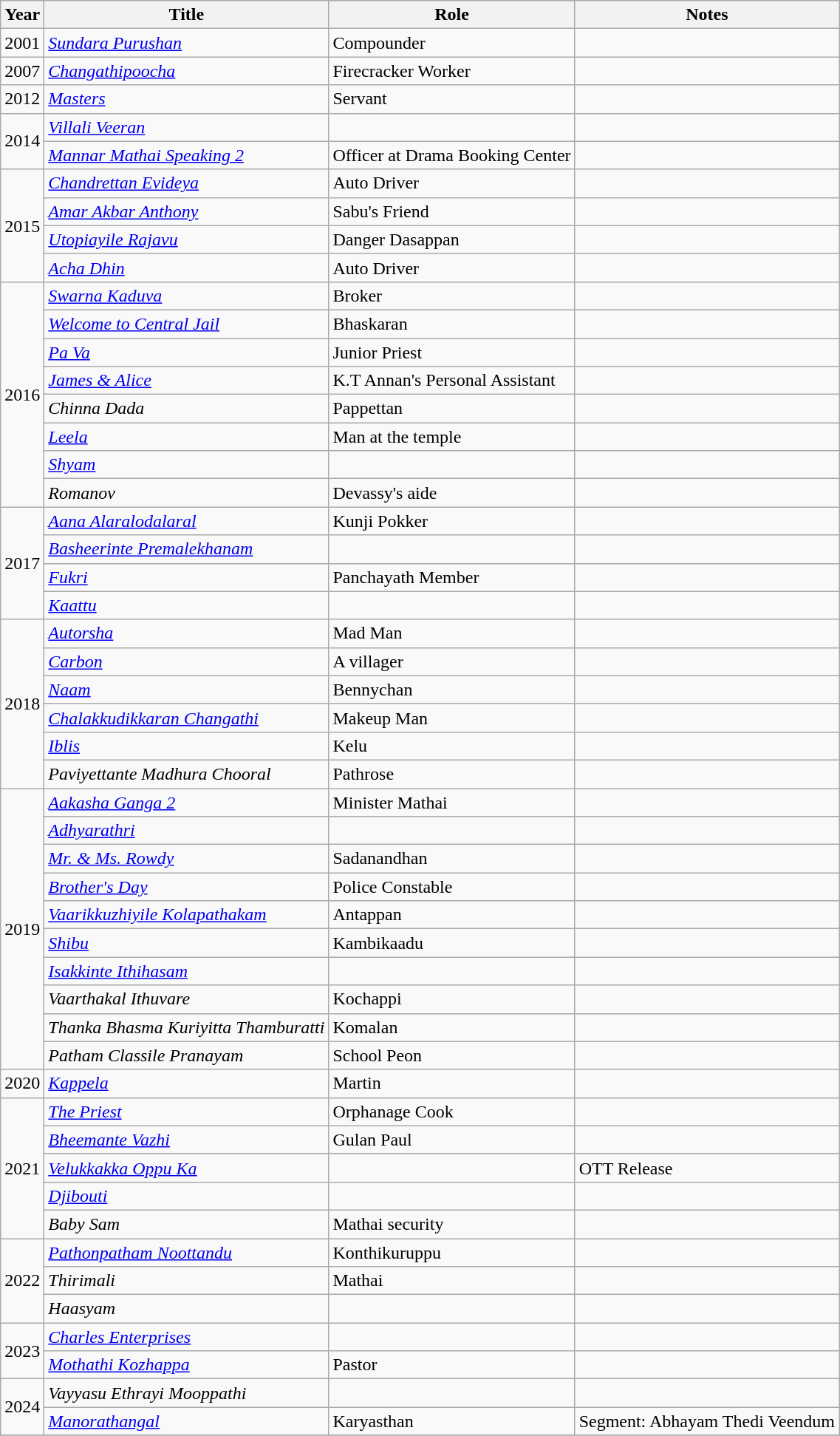<table class="wikitable sortable">
<tr>
<th>Year</th>
<th>Title</th>
<th>Role</th>
<th class="unsortable">Notes</th>
</tr>
<tr>
<td>2001</td>
<td><em><a href='#'>Sundara Purushan</a></em></td>
<td>Compounder</td>
<td></td>
</tr>
<tr>
<td>2007</td>
<td><em><a href='#'>Changathipoocha</a></em></td>
<td>Firecracker Worker</td>
<td></td>
</tr>
<tr>
<td>2012</td>
<td><em><a href='#'>Masters</a></em></td>
<td>Servant</td>
<td></td>
</tr>
<tr>
<td rowspan=2>2014</td>
<td><em><a href='#'>Villali Veeran</a></em></td>
<td></td>
<td></td>
</tr>
<tr>
<td><em><a href='#'>Mannar Mathai Speaking 2</a></em></td>
<td>Officer at Drama Booking Center</td>
<td></td>
</tr>
<tr>
<td rowspan=4>2015</td>
<td><em><a href='#'>Chandrettan Evideya</a></em></td>
<td>Auto Driver</td>
<td></td>
</tr>
<tr>
<td><em><a href='#'>Amar Akbar Anthony</a></em></td>
<td>Sabu's Friend</td>
<td></td>
</tr>
<tr>
<td><em><a href='#'>Utopiayile Rajavu</a></em></td>
<td>Danger Dasappan</td>
<td></td>
</tr>
<tr>
<td><em><a href='#'>Acha Dhin</a></em></td>
<td>Auto Driver</td>
<td></td>
</tr>
<tr>
<td rowspan=8>2016</td>
<td><em><a href='#'>Swarna Kaduva</a></em></td>
<td>Broker</td>
<td></td>
</tr>
<tr>
<td><em><a href='#'>Welcome to Central Jail</a></em></td>
<td>Bhaskaran</td>
<td></td>
</tr>
<tr>
<td><em><a href='#'>Pa Va</a></em></td>
<td>Junior Priest</td>
<td></td>
</tr>
<tr>
<td><em><a href='#'>James & Alice</a></em></td>
<td>K.T Annan's Personal Assistant</td>
<td></td>
</tr>
<tr>
<td><em>Chinna Dada</em></td>
<td>Pappettan</td>
<td></td>
</tr>
<tr>
<td><em><a href='#'>Leela</a></em></td>
<td>Man at the temple</td>
<td></td>
</tr>
<tr>
<td><em><a href='#'>Shyam</a></em></td>
<td></td>
<td></td>
</tr>
<tr>
<td><em>Romanov</em></td>
<td>Devassy's aide</td>
<td></td>
</tr>
<tr>
<td rowspan=4>2017</td>
<td><em><a href='#'>Aana Alaralodalaral</a></em></td>
<td>Kunji Pokker</td>
<td></td>
</tr>
<tr>
<td><em><a href='#'>Basheerinte Premalekhanam</a></em></td>
<td></td>
<td></td>
</tr>
<tr>
<td><em><a href='#'>Fukri</a></em></td>
<td>Panchayath Member</td>
<td></td>
</tr>
<tr>
<td><em><a href='#'>Kaattu</a></em></td>
<td></td>
<td></td>
</tr>
<tr>
<td rowspan=6>2018</td>
<td><em><a href='#'>Autorsha</a></em></td>
<td>Mad Man</td>
<td></td>
</tr>
<tr>
<td><em><a href='#'>Carbon</a></em></td>
<td>A villager</td>
<td></td>
</tr>
<tr>
<td><em><a href='#'>Naam</a></em></td>
<td>Bennychan</td>
<td></td>
</tr>
<tr>
<td><em><a href='#'>Chalakkudikkaran Changathi</a></em></td>
<td>Makeup Man</td>
<td></td>
</tr>
<tr>
<td><em><a href='#'>Iblis</a></em></td>
<td>Kelu</td>
<td></td>
</tr>
<tr>
<td><em>Paviyettante Madhura Chooral</em></td>
<td>Pathrose</td>
<td></td>
</tr>
<tr>
<td rowspan=10>2019</td>
<td><em><a href='#'>Aakasha Ganga 2</a></em></td>
<td>Minister Mathai</td>
<td></td>
</tr>
<tr>
<td><em><a href='#'>Adhyarathri</a></em></td>
<td></td>
<td></td>
</tr>
<tr>
<td><em><a href='#'>Mr. & Ms. Rowdy</a></em></td>
<td>Sadanandhan</td>
<td></td>
</tr>
<tr>
<td><em><a href='#'>Brother's Day</a></em></td>
<td>Police Constable</td>
<td></td>
</tr>
<tr>
<td><em><a href='#'>Vaarikkuzhiyile Kolapathakam</a></em></td>
<td>Antappan</td>
<td></td>
</tr>
<tr>
<td><em><a href='#'>Shibu</a></em></td>
<td>Kambikaadu</td>
<td></td>
</tr>
<tr>
<td><em><a href='#'>Isakkinte Ithihasam</a></em></td>
<td></td>
<td></td>
</tr>
<tr>
<td><em>Vaarthakal Ithuvare</em></td>
<td>Kochappi</td>
<td></td>
</tr>
<tr>
<td><em>Thanka Bhasma Kuriyitta Thamburatti</em></td>
<td>Komalan</td>
<td></td>
</tr>
<tr>
<td><em>Patham Classile Pranayam</em></td>
<td>School Peon</td>
<td></td>
</tr>
<tr>
<td>2020</td>
<td><em><a href='#'>Kappela</a></em></td>
<td>Martin</td>
<td></td>
</tr>
<tr>
<td rowspan=5>2021</td>
<td><em><a href='#'>The Priest</a></em></td>
<td>Orphanage Cook</td>
<td></td>
</tr>
<tr>
<td><em><a href='#'>Bheemante Vazhi</a></em></td>
<td>Gulan Paul</td>
<td></td>
</tr>
<tr>
<td><em><a href='#'>Velukkakka Oppu Ka</a></em></td>
<td></td>
<td>OTT Release</td>
</tr>
<tr>
<td><em><a href='#'>Djibouti</a></em></td>
<td></td>
<td></td>
</tr>
<tr>
<td><em>Baby Sam</em></td>
<td>Mathai security</td>
<td></td>
</tr>
<tr>
<td rowspan=3>2022</td>
<td><em><a href='#'>Pathonpatham Noottandu</a></em></td>
<td>Konthikuruppu</td>
<td></td>
</tr>
<tr>
<td><em>Thirimali</em></td>
<td>Mathai</td>
<td></td>
</tr>
<tr>
<td><em>Haasyam</em></td>
<td></td>
<td></td>
</tr>
<tr>
<td rowspan=2>2023</td>
<td><em><a href='#'>Charles Enterprises</a></em></td>
<td></td>
<td></td>
</tr>
<tr>
<td><em><a href='#'>Mothathi Kozhappa</a></em></td>
<td>Pastor</td>
<td></td>
</tr>
<tr>
<td rowspan=2>2024</td>
<td><em>Vayyasu Ethrayi Mooppathi</em></td>
<td></td>
<td></td>
</tr>
<tr>
<td><em><a href='#'>Manorathangal</a></em></td>
<td>Karyasthan</td>
<td>Segment: Abhayam Thedi Veendum</td>
</tr>
<tr>
</tr>
</table>
